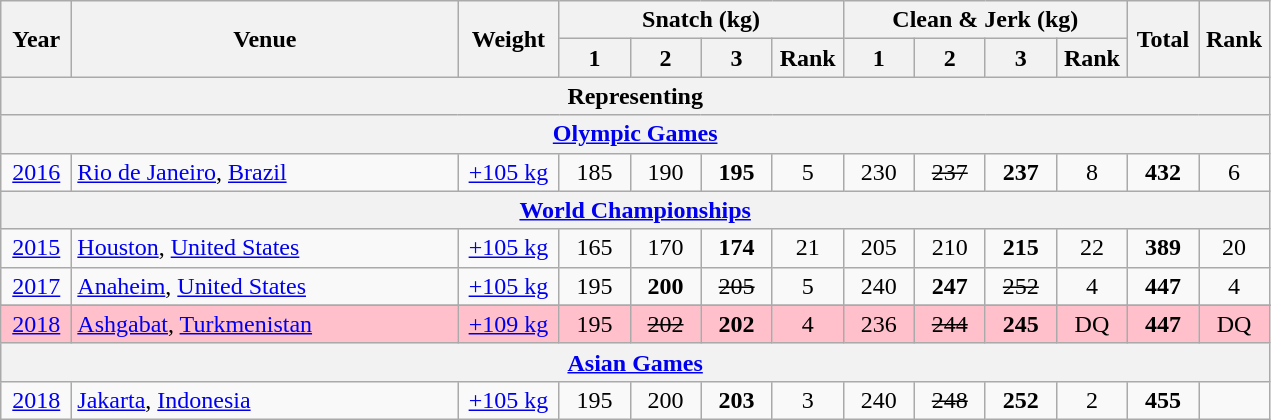<table class = "wikitable" style="text-align:center;">
<tr>
<th rowspan=2 width=40>Year</th>
<th rowspan=2 width=250>Venue</th>
<th rowspan=2 width=60>Weight</th>
<th colspan=4>Snatch (kg)</th>
<th colspan=4>Clean & Jerk (kg)</th>
<th rowspan=2 width=40>Total</th>
<th rowspan=2 width=40>Rank</th>
</tr>
<tr>
<th width=40>1</th>
<th width=40>2</th>
<th width=40>3</th>
<th width=40>Rank</th>
<th width=40>1</th>
<th width=40>2</th>
<th width=40>3</th>
<th width=40>Rank</th>
</tr>
<tr>
<th colspan=13>Representing </th>
</tr>
<tr>
<th colspan=13><a href='#'>Olympic Games</a></th>
</tr>
<tr>
<td><a href='#'>2016</a></td>
<td align=left> <a href='#'>Rio de Janeiro</a>, <a href='#'>Brazil</a></td>
<td><a href='#'>+105 kg</a></td>
<td>185</td>
<td>190</td>
<td><strong>195</strong></td>
<td>5</td>
<td>230</td>
<td><s>237</s></td>
<td><strong>237</strong></td>
<td>8</td>
<td><strong>432</strong></td>
<td>6</td>
</tr>
<tr>
<th colspan=13><a href='#'>World Championships</a></th>
</tr>
<tr>
<td><a href='#'>2015</a></td>
<td align=left> <a href='#'>Houston</a>, <a href='#'>United States</a></td>
<td><a href='#'>+105 kg</a></td>
<td>165</td>
<td>170</td>
<td><strong>174</strong></td>
<td>21</td>
<td>205</td>
<td>210</td>
<td><strong>215</strong></td>
<td>22</td>
<td><strong>389</strong></td>
<td>20</td>
</tr>
<tr>
<td><a href='#'>2017</a></td>
<td align=left> <a href='#'>Anaheim</a>, <a href='#'>United States</a></td>
<td><a href='#'>+105 kg</a></td>
<td>195</td>
<td><strong>200</strong></td>
<td><s>205</s></td>
<td>5</td>
<td>240</td>
<td><strong>247</strong></td>
<td><s>252</s></td>
<td>4</td>
<td><strong>447</strong></td>
<td>4</td>
</tr>
<tr>
</tr>
<tr bgcolor=pink>
<td><a href='#'>2018</a></td>
<td align=left> <a href='#'>Ashgabat</a>, <a href='#'>Turkmenistan</a></td>
<td><a href='#'>+109 kg</a></td>
<td>195</td>
<td><s>202</s></td>
<td><strong>202</strong></td>
<td>4</td>
<td>236</td>
<td><s>244</s></td>
<td><strong>245</strong></td>
<td>DQ</td>
<td><strong>447</strong></td>
<td>DQ</td>
</tr>
<tr>
<th colspan=13><a href='#'>Asian Games</a></th>
</tr>
<tr>
<td><a href='#'>2018</a></td>
<td align=left> <a href='#'>Jakarta</a>, <a href='#'>Indonesia</a></td>
<td><a href='#'>+105 kg</a></td>
<td>195</td>
<td>200</td>
<td><strong>203</strong></td>
<td>3</td>
<td>240</td>
<td><s>248</s></td>
<td><strong>252</strong></td>
<td>2</td>
<td><strong>455</strong></td>
<td></td>
</tr>
</table>
